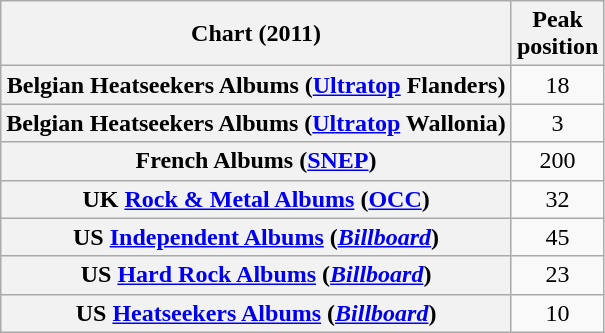<table class="wikitable plainrowheaders sortable">
<tr>
<th scope="col">Chart (2011)</th>
<th scope="col">Peak<br>position</th>
</tr>
<tr>
<th scope="row">Belgian Heatseekers Albums (<a href='#'>Ultratop</a> Flanders)</th>
<td align=center>18</td>
</tr>
<tr>
<th scope="row">Belgian Heatseekers Albums (<a href='#'>Ultratop</a> Wallonia)</th>
<td align=center>3</td>
</tr>
<tr>
<th scope="row">French Albums (<a href='#'>SNEP</a>)</th>
<td align=center>200</td>
</tr>
<tr>
<th scope="row">UK <a href='#'>Rock & Metal Albums</a> (<a href='#'>OCC</a>)</th>
<td align=center>32</td>
</tr>
<tr>
<th scope="row">US <a href='#'>Independent Albums</a> (<em><a href='#'>Billboard</a></em>)</th>
<td align=center>45</td>
</tr>
<tr>
<th scope="row">US <a href='#'>Hard Rock Albums</a> (<em><a href='#'>Billboard</a></em>)</th>
<td align=center>23</td>
</tr>
<tr>
<th scope="row">US <a href='#'>Heatseekers Albums</a> (<em><a href='#'>Billboard</a></em>)</th>
<td align=center>10</td>
</tr>
</table>
